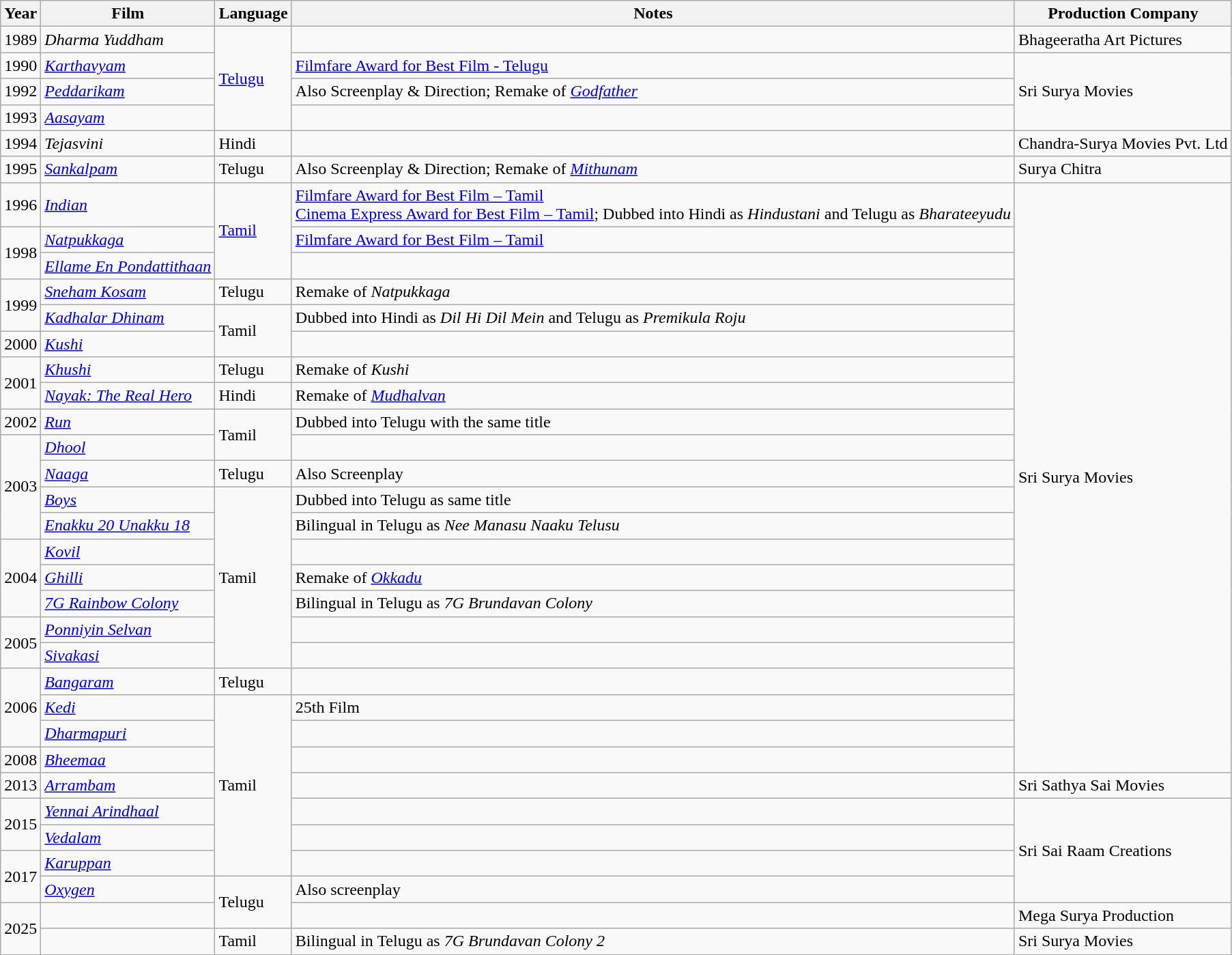<table class="wikitable sortable">
<tr>
<th>Year</th>
<th>Film</th>
<th>Language</th>
<th>Notes</th>
<th>Production Company</th>
</tr>
<tr>
<td>1989</td>
<td><em>Dharma Yuddham</em></td>
<td rowspan="4"><a href='#'>Telugu</a></td>
<td></td>
<td rowspan="1">Bhageeratha Art Pictures</td>
</tr>
<tr>
<td>1990</td>
<td><em><a href='#'>Karthavyam</a></em></td>
<td><a href='#'>Filmfare Award for Best Film - Telugu</a></td>
<td rowspan="3">Sri Surya Movies</td>
</tr>
<tr>
<td>1992</td>
<td><em><a href='#'>Peddarikam</a></em></td>
<td>Also Screenplay & Direction; Remake of <em><a href='#'>Godfather</a></em></td>
</tr>
<tr>
<td>1993</td>
<td><em><a href='#'>Aasayam</a></em></td>
<td></td>
</tr>
<tr>
<td>1994</td>
<td><em>Tejasvini</em></td>
<td>Hindi</td>
<td></td>
<td rowspan="1">Chandra-Surya Movies Pvt. Ltd</td>
</tr>
<tr>
<td>1995</td>
<td><em><a href='#'>Sankalpam</a></em></td>
<td>Telugu</td>
<td>Also Screenplay & Direction; Remake of <em><a href='#'>Mithunam</a></em></td>
<td rowspan="1">Surya Chitra</td>
</tr>
<tr>
<td>1996</td>
<td><em><a href='#'>Indian</a></em></td>
<td rowspan="3"><a href='#'>Tamil</a></td>
<td><a href='#'>Filmfare Award for Best Film&nbsp;– Tamil</a><br><a href='#'>Cinema Express Award for Best Film&nbsp;– Tamil</a>; Dubbed into Hindi as <em>Hindustani</em> and Telugu as <em>Bharateeyudu</em></td>
<td rowspan="22">Sri Surya Movies</td>
</tr>
<tr>
<td rowspan="2">1998</td>
<td><em><a href='#'>Natpukkaga</a></em></td>
<td><a href='#'>Filmfare Award for Best Film&nbsp;– Tamil</a></td>
</tr>
<tr>
<td><em><a href='#'>Ellame En Pondattithaan</a></em></td>
<td></td>
</tr>
<tr>
<td rowspan="2">1999</td>
<td><em><a href='#'>Sneham Kosam</a></em></td>
<td>Telugu</td>
<td>Remake of <em>Natpukkaga</em></td>
</tr>
<tr>
<td><em><a href='#'>Kadhalar Dhinam</a></em></td>
<td rowspan="2">Tamil</td>
<td>Dubbed into Hindi as <em>Dil Hi Dil Mein</em> and Telugu as <em>Premikula Roju</em></td>
</tr>
<tr>
<td>2000</td>
<td><em><a href='#'>Kushi</a></em></td>
<td></td>
</tr>
<tr>
<td rowspan="2">2001</td>
<td><em><a href='#'>Khushi</a></em></td>
<td>Telugu</td>
<td>Remake of <em>Kushi</em></td>
</tr>
<tr>
<td><em><a href='#'>Nayak: The Real Hero</a></em></td>
<td>Hindi</td>
<td>Remake of <em><a href='#'>Mudhalvan</a></em></td>
</tr>
<tr>
<td>2002</td>
<td><em><a href='#'>Run</a></em></td>
<td rowspan="2">Tamil</td>
<td>Dubbed into Telugu with the same title</td>
</tr>
<tr>
<td rowspan="4">2003</td>
<td><em><a href='#'>Dhool</a></em></td>
<td></td>
</tr>
<tr>
<td><em><a href='#'>Naaga</a></em></td>
<td>Telugu</td>
<td>Also Screenplay</td>
</tr>
<tr>
<td><em><a href='#'>Boys</a></em></td>
<td rowspan="7">Tamil</td>
<td>Dubbed into Telugu as same title</td>
</tr>
<tr>
<td><em><a href='#'>Enakku 20 Unakku 18</a></em></td>
<td>Bilingual in Telugu as <em>Nee Manasu Naaku Telusu</em></td>
</tr>
<tr>
<td rowspan="3">2004</td>
<td><em><a href='#'>Kovil</a></em></td>
<td></td>
</tr>
<tr>
<td><em><a href='#'>Ghilli</a></em></td>
<td>Remake of <em><a href='#'>Okkadu</a></em></td>
</tr>
<tr>
<td><em><a href='#'>7G Rainbow Colony</a></em></td>
<td>Bilingual in Telugu as <em>7G Brundavan Colony</em></td>
</tr>
<tr>
<td rowspan="2">2005</td>
<td><em><a href='#'>Ponniyin Selvan</a></em></td>
<td></td>
</tr>
<tr>
<td><em><a href='#'>Sivakasi</a></em></td>
<td></td>
</tr>
<tr>
<td rowspan=3">2006</td>
<td><em><a href='#'>Bangaram</a></em></td>
<td>Telugu</td>
</tr>
<tr>
<td><em><a href='#'>Kedi</a></em></td>
<td rowspan="7">Tamil</td>
<td>25th Film</td>
</tr>
<tr>
<td><em><a href='#'>Dharmapuri</a></em></td>
<td></td>
</tr>
<tr>
<td>2008</td>
<td><em><a href='#'>Bheemaa</a></em></td>
<td></td>
</tr>
<tr>
<td>2013</td>
<td><em><a href='#'>Arrambam</a></em></td>
<td></td>
<td>Sri Sathya Sai Movies</td>
</tr>
<tr>
<td rowspan="2">2015</td>
<td><em><a href='#'>Yennai Arindhaal</a></em></td>
<td></td>
<td rowspan="4">Sri Sai Raam Creations</td>
</tr>
<tr>
<td><em><a href='#'>Vedalam</a></em></td>
<td></td>
</tr>
<tr>
<td rowspan="2">2017</td>
<td><em><a href='#'>Karuppan</a></em></td>
<td></td>
</tr>
<tr>
<td><em><a href='#'>Oxygen</a></em></td>
<td rowspan="2">Telugu</td>
<td>Also screenplay</td>
</tr>
<tr>
<td rowspan="2">2025</td>
<td></td>
<td></td>
<td>Mega Surya Production</td>
</tr>
<tr>
<td></td>
<td>Tamil</td>
<td>Bilingual in Telugu as <em>7G Brundavan Colony 2</em></td>
<td>Sri Surya Movies</td>
</tr>
</table>
